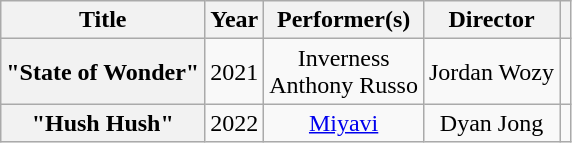<table class="wikitable sortable plainrowheaders" style="text-align:center;">
<tr>
<th scope="col">Title</th>
<th scope="col">Year</th>
<th scope="col">Performer(s)</th>
<th scope="col">Director</th>
<th scope="col" class="unsortable"></th>
</tr>
<tr>
<th scope="row">"State of Wonder"</th>
<td>2021</td>
<td>Inverness<br>Anthony Russo</td>
<td>Jordan Wozy</td>
<td></td>
</tr>
<tr>
<th scope="row">"Hush Hush"</th>
<td>2022</td>
<td><a href='#'>Miyavi</a></td>
<td>Dyan Jong</td>
<td></td>
</tr>
</table>
